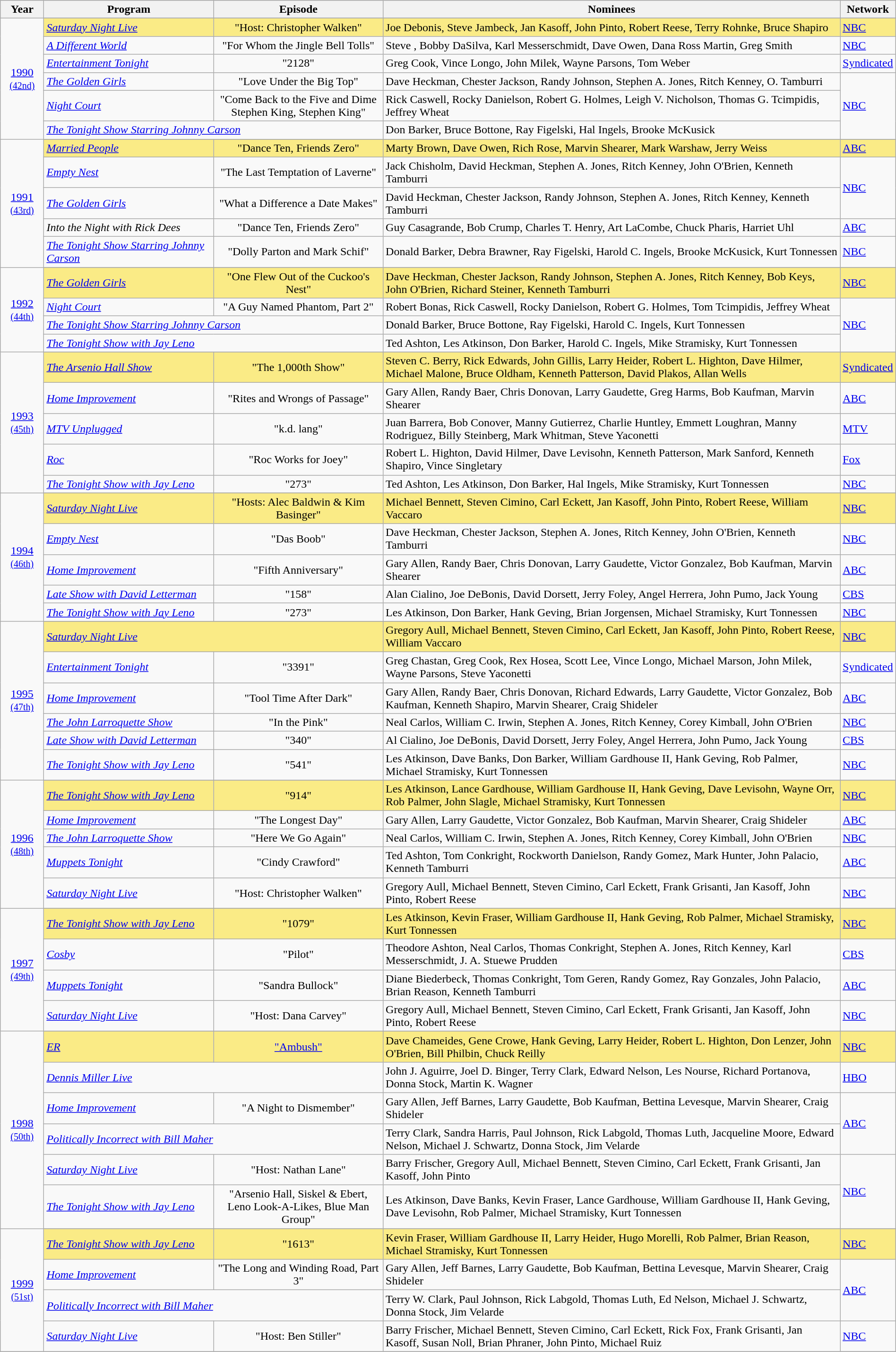<table class="wikitable" style="width:100%">
<tr bgcolor="#bebebe">
<th width="5%">Year</th>
<th width="20%">Program</th>
<th width="20%">Episode</th>
<th width="55%">Nominees</th>
<th width="5%">Network</th>
</tr>
<tr>
<td rowspan=7 style="text-align:center"><a href='#'>1990</a><br><small><a href='#'>(42nd)</a></small><br></td>
</tr>
<tr style="background:#FAEB86">
<td><em><a href='#'>Saturday Night Live</a></em></td>
<td align=center>"Host: Christopher Walken"</td>
<td>Joe Debonis, Steve Jambeck, Jan Kasoff, John Pinto, Robert Reese, Terry Rohnke, Bruce Shapiro</td>
<td><a href='#'>NBC</a></td>
</tr>
<tr>
<td><em><a href='#'>A Different World</a></em></td>
<td align=center>"For Whom the Jingle Bell Tolls"</td>
<td>Steve , Bobby DaSilva, Karl Messerschmidt, Dave Owen, Dana Ross Martin, Greg Smith</td>
<td><a href='#'>NBC</a></td>
</tr>
<tr>
<td><em><a href='#'>Entertainment Tonight</a></em></td>
<td align=center>"2128"</td>
<td>Greg Cook, Vince Longo, John Milek, Wayne Parsons, Tom Weber</td>
<td><a href='#'>Syndicated</a></td>
</tr>
<tr>
<td><em><a href='#'>The Golden Girls</a></em></td>
<td align=center>"Love Under the Big Top"</td>
<td>Dave Heckman, Chester Jackson, Randy Johnson, Stephen A. Jones, Ritch Kenney, O. Tamburri</td>
<td rowspan=3><a href='#'>NBC</a></td>
</tr>
<tr>
<td><em><a href='#'>Night Court</a></em></td>
<td align=center>"Come Back to the Five and Dime Stephen King, Stephen King"</td>
<td>Rick Caswell, Rocky Danielson, Robert G. Holmes, Leigh V. Nicholson, Thomas G. Tcimpidis, Jeffrey Wheat</td>
</tr>
<tr>
<td colspan=2><em><a href='#'>The Tonight Show Starring Johnny Carson</a></em></td>
<td>Don Barker, Bruce Bottone, Ray Figelski, Hal Ingels, Brooke McKusick</td>
</tr>
<tr>
<td rowspan=6 style="text-align:center"><a href='#'>1991</a><br><small><a href='#'>(43rd)</a></small><br></td>
</tr>
<tr style="background:#FAEB86">
<td><em><a href='#'>Married People</a></em></td>
<td align=center>"Dance Ten, Friends Zero"</td>
<td>Marty Brown, Dave Owen, Rich Rose, Marvin Shearer, Mark Warshaw, Jerry Weiss</td>
<td><a href='#'>ABC</a></td>
</tr>
<tr>
<td><em><a href='#'>Empty Nest</a></em></td>
<td align=center>"The Last Temptation of Laverne"</td>
<td>Jack Chisholm, David Heckman, Stephen A. Jones, Ritch Kenney, John O'Brien, Kenneth Tamburri</td>
<td rowspan=2><a href='#'>NBC</a></td>
</tr>
<tr>
<td><em><a href='#'>The Golden Girls</a></em></td>
<td align=center>"What a Difference a Date Makes"</td>
<td>David Heckman, Chester Jackson, Randy Johnson, Stephen A. Jones, Ritch Kenney, Kenneth Tamburri</td>
</tr>
<tr>
<td><em>Into the Night with Rick Dees</em></td>
<td align=center>"Dance Ten, Friends Zero"</td>
<td>Guy Casagrande, Bob Crump, Charles T. Henry, Art LaCombe, Chuck Pharis, Harriet Uhl</td>
<td><a href='#'>ABC</a></td>
</tr>
<tr>
<td><em><a href='#'>The Tonight Show Starring Johnny Carson</a></em></td>
<td align=center>"Dolly Parton and Mark Schif"</td>
<td>Donald Barker, Debra Brawner, Ray Figelski, Harold C. Ingels, Brooke McKusick, Kurt Tonnessen</td>
<td><a href='#'>NBC</a></td>
</tr>
<tr>
<td rowspan=5 style="text-align:center"><a href='#'>1992</a><br><small><a href='#'>(44th)</a></small><br></td>
</tr>
<tr style="background:#FAEB86">
<td><em><a href='#'>The Golden Girls</a></em></td>
<td align=center>"One Flew Out of the Cuckoo's Nest"</td>
<td>Dave Heckman, Chester Jackson, Randy Johnson, Stephen A. Jones, Ritch Kenney, Bob Keys, John O'Brien, Richard Steiner, Kenneth Tamburri</td>
<td><a href='#'>NBC</a></td>
</tr>
<tr>
<td><em><a href='#'>Night Court</a></em></td>
<td align=center>"A Guy Named Phantom, Part 2"</td>
<td>Robert Bonas, Rick Caswell, Rocky Danielson, Robert G. Holmes, Tom Tcimpidis, Jeffrey Wheat</td>
<td rowspan=3><a href='#'>NBC</a></td>
</tr>
<tr>
<td colspan=2><em><a href='#'>The Tonight Show Starring Johnny Carson</a></em></td>
<td>Donald Barker, Bruce Bottone, Ray Figelski, Harold C. Ingels, Kurt Tonnessen</td>
</tr>
<tr>
<td colspan=2><em><a href='#'>The Tonight Show with Jay Leno</a></em></td>
<td>Ted Ashton, Les Atkinson, Don Barker, Harold C. Ingels, Mike Stramisky, Kurt Tonnessen</td>
</tr>
<tr>
<td rowspan=6 style="text-align:center"><a href='#'>1993</a><br><small><a href='#'>(45th)</a></small><br></td>
</tr>
<tr style="background:#FAEB86">
<td><em><a href='#'>The Arsenio Hall Show</a></em></td>
<td align=center>"The 1,000th Show"</td>
<td>Steven C. Berry, Rick Edwards, John Gillis, Larry Heider, Robert L. Highton, Dave Hilmer, Michael Malone, Bruce Oldham, Kenneth Patterson, David Plakos, Allan Wells</td>
<td><a href='#'>Syndicated</a></td>
</tr>
<tr>
<td><em><a href='#'>Home Improvement</a></em></td>
<td align=center>"Rites and Wrongs of Passage"</td>
<td>Gary Allen, Randy Baer, Chris Donovan, Larry Gaudette, Greg Harms, Bob Kaufman, Marvin Shearer</td>
<td><a href='#'>ABC</a></td>
</tr>
<tr>
<td><em><a href='#'>MTV Unplugged</a></em></td>
<td align=center>"k.d. lang"</td>
<td>Juan Barrera, Bob Conover, Manny Gutierrez, Charlie Huntley, Emmett Loughran, Manny Rodriguez, Billy Steinberg, Mark Whitman, Steve Yaconetti</td>
<td><a href='#'>MTV</a></td>
</tr>
<tr>
<td><em><a href='#'>Roc</a></em></td>
<td align=center>"Roc Works for Joey"</td>
<td>Robert L. Highton, David Hilmer, Dave Levisohn, Kenneth Patterson, Mark Sanford, Kenneth Shapiro, Vince Singletary</td>
<td><a href='#'>Fox</a></td>
</tr>
<tr>
<td><em><a href='#'>The Tonight Show with Jay Leno</a></em></td>
<td align=center>"273"</td>
<td>Ted Ashton, Les Atkinson, Don Barker, Hal Ingels, Mike Stramisky, Kurt Tonnessen</td>
<td><a href='#'>NBC</a></td>
</tr>
<tr>
<td rowspan=6 style="text-align:center"><a href='#'>1994</a><br><small><a href='#'>(46th)</a></small><br></td>
</tr>
<tr style="background:#FAEB86">
<td><em><a href='#'>Saturday Night Live</a></em></td>
<td align=center>"Hosts: Alec Baldwin & Kim Basinger"</td>
<td>Michael Bennett, Steven Cimino, Carl Eckett, Jan Kasoff, John Pinto, Robert Reese, William Vaccaro</td>
<td><a href='#'>NBC</a></td>
</tr>
<tr>
<td><em><a href='#'>Empty Nest</a></em></td>
<td align=center>"Das Boob"</td>
<td>Dave Heckman, Chester Jackson, Stephen A. Jones, Ritch Kenney, John O'Brien, Kenneth Tamburri</td>
<td><a href='#'>NBC</a></td>
</tr>
<tr>
<td><em><a href='#'>Home Improvement</a></em></td>
<td align=center>"Fifth Anniversary"</td>
<td>Gary Allen, Randy Baer, Chris Donovan, Larry Gaudette, Victor Gonzalez, Bob Kaufman, Marvin Shearer</td>
<td><a href='#'>ABC</a></td>
</tr>
<tr>
<td><em><a href='#'>Late Show with David Letterman</a></em></td>
<td align=center>"158"</td>
<td>Alan Cialino, Joe DeBonis, David Dorsett, Jerry Foley, Angel Herrera, John Pumo, Jack Young</td>
<td><a href='#'>CBS</a></td>
</tr>
<tr>
<td><em><a href='#'>The Tonight Show with Jay Leno</a></em></td>
<td align=center>"273"</td>
<td>Les Atkinson, Don Barker, Hank Geving, Brian Jorgensen, Michael Stramisky, Kurt Tonnessen</td>
<td><a href='#'>NBC</a></td>
</tr>
<tr>
<td rowspan=7 style="text-align:center"><a href='#'>1995</a><br><small><a href='#'>(47th)</a></small><br></td>
</tr>
<tr style="background:#FAEB86">
<td colspan=2><em><a href='#'>Saturday Night Live</a></em></td>
<td>Gregory Aull, Michael Bennett, Steven Cimino, Carl Eckett, Jan Kasoff, John Pinto, Robert Reese, William Vaccaro</td>
<td><a href='#'>NBC</a></td>
</tr>
<tr>
<td><em><a href='#'>Entertainment Tonight</a></em></td>
<td align=center>"3391"</td>
<td>Greg Chastan, Greg Cook, Rex Hosea, Scott Lee, Vince Longo, Michael Marson, John Milek, Wayne Parsons, Steve Yaconetti</td>
<td><a href='#'>Syndicated</a></td>
</tr>
<tr>
<td><em><a href='#'>Home Improvement</a></em></td>
<td align=center>"Tool Time After Dark"</td>
<td>Gary Allen, Randy Baer, Chris Donovan, Richard Edwards, Larry Gaudette, Victor Gonzalez, Bob Kaufman, Kenneth Shapiro, Marvin Shearer, Craig Shideler</td>
<td><a href='#'>ABC</a></td>
</tr>
<tr>
<td><em><a href='#'>The John Larroquette Show</a></em></td>
<td align=center>"In the Pink"</td>
<td>Neal Carlos, William C. Irwin, Stephen A. Jones, Ritch Kenney, Corey Kimball, John O'Brien</td>
<td><a href='#'>NBC</a></td>
</tr>
<tr>
<td><em><a href='#'>Late Show with David Letterman</a></em></td>
<td align=center>"340"</td>
<td>Al Cialino, Joe DeBonis, David Dorsett, Jerry Foley, Angel Herrera, John Pumo, Jack Young</td>
<td><a href='#'>CBS</a></td>
</tr>
<tr>
<td><em><a href='#'>The Tonight Show with Jay Leno</a></em></td>
<td align=center>"541"</td>
<td>Les Atkinson, Dave Banks, Don Barker, William Gardhouse II, Hank Geving, Rob Palmer, Michael Stramisky, Kurt Tonnessen</td>
<td><a href='#'>NBC</a></td>
</tr>
<tr>
<td rowspan=6 style="text-align:center"><a href='#'>1996</a><br><small><a href='#'>(48th)</a></small><br></td>
</tr>
<tr style="background:#FAEB86">
<td><em><a href='#'>The Tonight Show with Jay Leno</a></em></td>
<td align=center>"914"</td>
<td>Les Atkinson, Lance Gardhouse, William Gardhouse II, Hank Geving, Dave Levisohn, Wayne Orr, Rob Palmer, John Slagle, Michael Stramisky, Kurt Tonnessen</td>
<td><a href='#'>NBC</a></td>
</tr>
<tr>
<td><em><a href='#'>Home Improvement</a></em></td>
<td align=center>"The Longest Day"</td>
<td>Gary Allen, Larry Gaudette, Victor Gonzalez, Bob Kaufman, Marvin Shearer, Craig Shideler</td>
<td><a href='#'>ABC</a></td>
</tr>
<tr>
<td><em><a href='#'>The John Larroquette Show</a></em></td>
<td align=center>"Here We Go Again"</td>
<td>Neal Carlos, William C. Irwin, Stephen A. Jones, Ritch Kenney, Corey Kimball, John O'Brien</td>
<td><a href='#'>NBC</a></td>
</tr>
<tr>
<td><em><a href='#'>Muppets Tonight</a></em></td>
<td align=center>"Cindy Crawford"</td>
<td>Ted Ashton, Tom Conkright, Rockworth Danielson, Randy Gomez, Mark Hunter, John Palacio, Kenneth Tamburri</td>
<td><a href='#'>ABC</a></td>
</tr>
<tr>
<td><em><a href='#'>Saturday Night Live</a></em></td>
<td align=center>"Host: Christopher Walken"</td>
<td>Gregory Aull, Michael Bennett, Steven Cimino, Carl Eckett, Frank Grisanti, Jan Kasoff, John Pinto, Robert Reese</td>
<td><a href='#'>NBC</a></td>
</tr>
<tr>
<td rowspan=5 style="text-align:center"><a href='#'>1997</a><br><small><a href='#'>(49th)</a></small><br></td>
</tr>
<tr style="background:#FAEB86">
<td><em><a href='#'>The Tonight Show with Jay Leno</a></em></td>
<td align=center>"1079"</td>
<td>Les Atkinson, Kevin Fraser, William Gardhouse II, Hank Geving, Rob Palmer, Michael Stramisky, Kurt Tonnessen</td>
<td><a href='#'>NBC</a></td>
</tr>
<tr>
<td><em><a href='#'>Cosby</a></em></td>
<td align=center>"Pilot"</td>
<td>Theodore Ashton, Neal Carlos, Thomas Conkright, Stephen A. Jones, Ritch Kenney, Karl Messerschmidt, J. A. Stuewe Prudden</td>
<td><a href='#'>CBS</a></td>
</tr>
<tr>
<td><em><a href='#'>Muppets Tonight</a></em></td>
<td align=center>"Sandra Bullock"</td>
<td>Diane Biederbeck, Thomas Conkright, Tom Geren, Randy Gomez, Ray Gonzales, John Palacio, Brian Reason, Kenneth Tamburri</td>
<td><a href='#'>ABC</a></td>
</tr>
<tr>
<td><em><a href='#'>Saturday Night Live</a></em></td>
<td align=center>"Host: Dana Carvey"</td>
<td>Gregory Aull, Michael Bennett, Steven Cimino, Carl Eckett, Frank Grisanti, Jan Kasoff, John Pinto, Robert Reese</td>
<td><a href='#'>NBC</a></td>
</tr>
<tr>
<td rowspan=7 style="text-align:center"><a href='#'>1998</a><br><small><a href='#'>(50th)</a></small><br></td>
</tr>
<tr style="background:#FAEB86">
<td><em><a href='#'>ER</a></em></td>
<td align=center><a href='#'>"Ambush"</a></td>
<td>Dave Chameides, Gene Crowe, Hank Geving, Larry Heider, Robert L. Highton, Don Lenzer, John O'Brien, Bill Philbin, Chuck Reilly</td>
<td><a href='#'>NBC</a></td>
</tr>
<tr>
<td colspan=2><em><a href='#'>Dennis Miller Live</a></em></td>
<td>John J. Aguirre, Joel D. Binger, Terry Clark, Edward Nelson, Les Nourse, Richard Portanova, Donna Stock, Martin K. Wagner</td>
<td><a href='#'>HBO</a></td>
</tr>
<tr>
<td><em><a href='#'>Home Improvement</a></em></td>
<td align=center>"A Night to Dismember"</td>
<td>Gary Allen, Jeff Barnes, Larry Gaudette, Bob Kaufman, Bettina Levesque, Marvin Shearer, Craig Shideler</td>
<td rowspan=2><a href='#'>ABC</a></td>
</tr>
<tr>
<td colspan=2><em><a href='#'>Politically Incorrect with Bill Maher</a></em></td>
<td>Terry Clark, Sandra Harris, Paul Johnson, Rick Labgold, Thomas Luth, Jacqueline Moore, Edward Nelson, Michael J. Schwartz, Donna Stock, Jim Velarde</td>
</tr>
<tr>
<td><em><a href='#'>Saturday Night Live</a></em></td>
<td align=center>"Host: Nathan Lane"</td>
<td>Barry Frischer, Gregory Aull, Michael Bennett, Steven Cimino, Carl Eckett, Frank Grisanti, Jan Kasoff, John Pinto</td>
<td rowspan=2><a href='#'>NBC</a></td>
</tr>
<tr>
<td><em><a href='#'>The Tonight Show with Jay Leno</a></em></td>
<td align=center>"Arsenio Hall, Siskel & Ebert, Leno Look-A-Likes, Blue Man Group"</td>
<td>Les Atkinson, Dave Banks, Kevin Fraser, Lance Gardhouse, William Gardhouse II, Hank Geving, Dave Levisohn, Rob Palmer,  Michael Stramisky, Kurt Tonnessen</td>
</tr>
<tr>
<td rowspan=5 style="text-align:center"><a href='#'>1999</a><br><small><a href='#'>(51st)</a></small><br></td>
</tr>
<tr style="background:#FAEB86">
<td><em><a href='#'>The Tonight Show with Jay Leno</a></em></td>
<td align=center>"1613"</td>
<td>Kevin Fraser, William Gardhouse II, Larry Heider, Hugo Morelli, Rob Palmer, Brian Reason, Michael Stramisky, Kurt Tonnessen</td>
<td><a href='#'>NBC</a></td>
</tr>
<tr>
<td><em><a href='#'>Home Improvement</a></em></td>
<td align=center>"The Long and Winding Road, Part 3"</td>
<td>Gary Allen, Jeff Barnes, Larry Gaudette, Bob Kaufman, Bettina Levesque, Marvin Shearer, Craig Shideler</td>
<td rowspan=2><a href='#'>ABC</a></td>
</tr>
<tr>
<td colspan=2><em><a href='#'>Politically Incorrect with Bill Maher</a></em></td>
<td>Terry W. Clark, Paul Johnson, Rick Labgold, Thomas Luth, Ed Nelson, Michael J. Schwartz, Donna Stock, Jim Velarde</td>
</tr>
<tr>
<td><em><a href='#'>Saturday Night Live</a></em></td>
<td align=center>"Host: Ben Stiller"</td>
<td>Barry Frischer, Michael Bennett, Steven Cimino, Carl Eckett, Rick Fox, Frank Grisanti, Jan Kasoff, Susan Noll, Brian Phraner, John Pinto, Michael Ruiz</td>
<td><a href='#'>NBC</a></td>
</tr>
<tr>
</tr>
</table>
